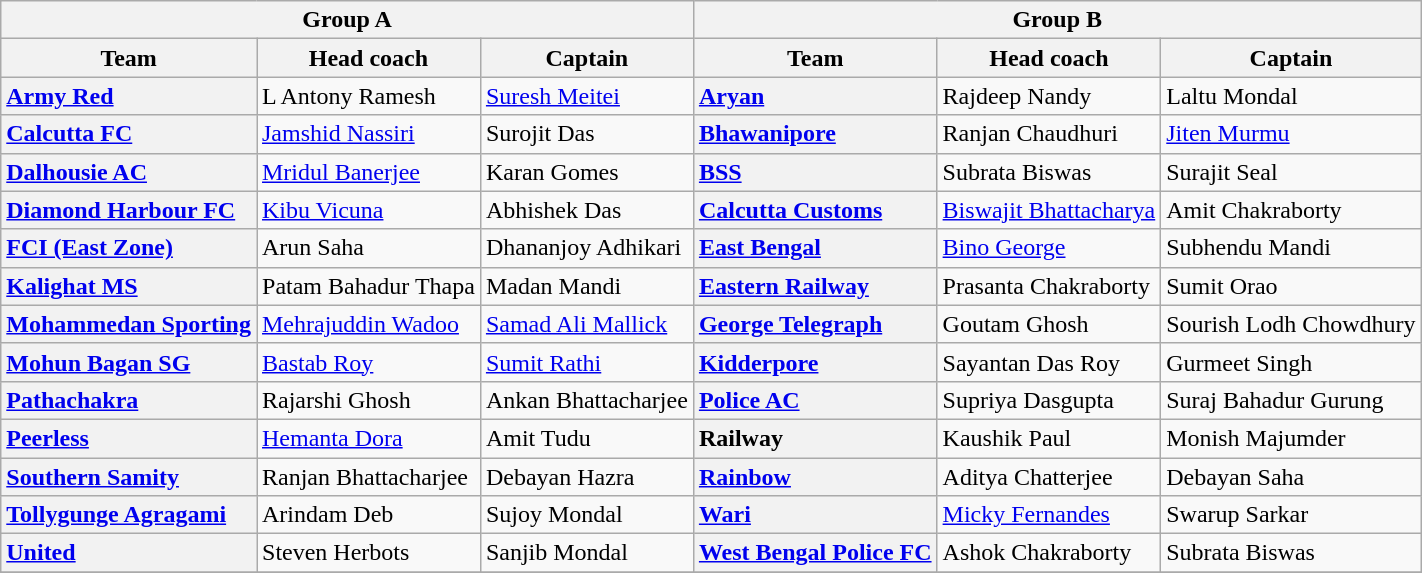<table class="wikitable sortable" style="text-align: left; font-size:">
<tr>
<th colspan=3>Group A</th>
<th colspan=3>Group B</th>
</tr>
<tr>
<th scope="col">Team</th>
<th scope="col">Head coach</th>
<th scope="col">Captain</th>
<th scope="col">Team</th>
<th scope="col">Head coach</th>
<th scope="col">Captain</th>
</tr>
<tr>
<th scope="row" style="text-align: left;"><a href='#'>Army Red</a></th>
<td> L Antony Ramesh</td>
<td> <a href='#'>Suresh Meitei</a></td>
<th scope="row" style="text-align: left;"><a href='#'>Aryan</a></th>
<td> Rajdeep Nandy</td>
<td> Laltu Mondal</td>
</tr>
<tr>
<th scope="row" style="text-align: left;"><a href='#'>Calcutta FC</a></th>
<td> <a href='#'>Jamshid Nassiri</a></td>
<td> Surojit Das</td>
<th scope="row" style="text-align: left;"><a href='#'>Bhawanipore</a></th>
<td> Ranjan Chaudhuri</td>
<td> <a href='#'>Jiten Murmu</a></td>
</tr>
<tr>
<th scope="row" style="text-align: left;"><a href='#'>Dalhousie AC</a></th>
<td> <a href='#'>Mridul Banerjee</a></td>
<td> Karan Gomes</td>
<th scope="row" style="text-align: left;"><a href='#'>BSS</a></th>
<td> Subrata Biswas</td>
<td> Surajit Seal</td>
</tr>
<tr>
<th scope="row" style="text-align: left;"><a href='#'>Diamond Harbour FC</a></th>
<td> <a href='#'>Kibu Vicuna</a></td>
<td> Abhishek Das</td>
<th scope="row" style="text-align: left;"><a href='#'>Calcutta Customs</a></th>
<td> <a href='#'>Biswajit Bhattacharya</a></td>
<td> Amit Chakraborty</td>
</tr>
<tr>
<th scope="row" style="text-align: left;"><a href='#'>FCI (East Zone)</a></th>
<td> Arun Saha</td>
<td> Dhananjoy Adhikari</td>
<th scope="row" style="text-align: left;"><a href='#'>East Bengal</a></th>
<td> <a href='#'>Bino George</a></td>
<td> Subhendu Mandi</td>
</tr>
<tr>
<th scope="row" style="text-align: left;"><a href='#'>Kalighat MS</a></th>
<td> Patam Bahadur Thapa</td>
<td> Madan Mandi</td>
<th scope="row" style="text-align: left;"><a href='#'>Eastern Railway</a></th>
<td> Prasanta Chakraborty</td>
<td> Sumit Orao</td>
</tr>
<tr>
<th scope="row" style="text-align: left;"><a href='#'>Mohammedan Sporting</a></th>
<td> <a href='#'>Mehrajuddin Wadoo</a></td>
<td> <a href='#'>Samad Ali Mallick</a></td>
<th scope="row" style="text-align: left;"><a href='#'>George Telegraph</a></th>
<td> Goutam Ghosh</td>
<td> Sourish Lodh Chowdhury</td>
</tr>
<tr>
<th scope="row" style="text-align: left;"><a href='#'>Mohun Bagan SG</a></th>
<td> <a href='#'>Bastab Roy</a></td>
<td> <a href='#'>Sumit Rathi</a></td>
<th scope="row" style="text-align: left;"><a href='#'>Kidderpore</a></th>
<td> Sayantan Das Roy</td>
<td> Gurmeet Singh</td>
</tr>
<tr>
<th scope="row" style="text-align: left;"><a href='#'>Pathachakra</a></th>
<td> Rajarshi Ghosh</td>
<td> Ankan Bhattacharjee</td>
<th scope="row" style="text-align: left;"><a href='#'>Police AC</a></th>
<td> Supriya Dasgupta</td>
<td> Suraj Bahadur Gurung</td>
</tr>
<tr>
<th scope="row" style="text-align: left;"><a href='#'>Peerless</a></th>
<td> <a href='#'>Hemanta Dora</a></td>
<td> Amit Tudu</td>
<th scope="row" style="text-align: left;">Railway</th>
<td> Kaushik Paul</td>
<td> Monish Majumder</td>
</tr>
<tr>
<th scope="row" style="text-align: left;"><a href='#'>Southern Samity</a></th>
<td> Ranjan Bhattacharjee</td>
<td> Debayan Hazra</td>
<th scope="row" style="text-align: left;"><a href='#'>Rainbow</a></th>
<td> Aditya Chatterjee</td>
<td> Debayan Saha</td>
</tr>
<tr>
<th scope="row" style="text-align: left;"><a href='#'>Tollygunge Agragami</a></th>
<td> Arindam Deb</td>
<td> Sujoy Mondal</td>
<th scope="row" style="text-align: left;"><a href='#'>Wari</a></th>
<td> <a href='#'>Micky Fernandes</a></td>
<td> Swarup Sarkar</td>
</tr>
<tr>
<th scope="row" style="text-align: left;"><a href='#'>United</a></th>
<td> Steven Herbots</td>
<td> Sanjib Mondal</td>
<th scope="row" style="text-align: left;"><a href='#'>West Bengal Police FC</a></th>
<td> Ashok Chakraborty</td>
<td> Subrata Biswas</td>
</tr>
<tr>
</tr>
</table>
